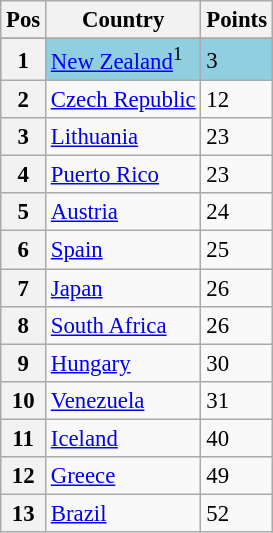<table class="wikitable" Style="font-size:95%">
<tr>
<th>Pos</th>
<th>Country</th>
<th>Points</th>
</tr>
<tr>
</tr>
<tr Style="background-color:#8fcfdf">
<th>1</th>
<td> <a href='#'>New Zealand</a><sup>1</sup></td>
<td>3</td>
</tr>
<tr>
<th>2</th>
<td> <a href='#'>Czech Republic</a></td>
<td>12</td>
</tr>
<tr>
<th>3</th>
<td> <a href='#'>Lithuania</a></td>
<td>23</td>
</tr>
<tr>
<th>4</th>
<td> <a href='#'>Puerto Rico</a></td>
<td>23</td>
</tr>
<tr>
<th>5</th>
<td> <a href='#'>Austria</a></td>
<td>24</td>
</tr>
<tr>
<th>6</th>
<td> <a href='#'>Spain</a></td>
<td>25</td>
</tr>
<tr>
<th>7</th>
<td> <a href='#'>Japan</a></td>
<td>26</td>
</tr>
<tr>
<th>8</th>
<td> <a href='#'>South Africa</a></td>
<td>26</td>
</tr>
<tr>
<th>9</th>
<td> <a href='#'>Hungary</a></td>
<td>30</td>
</tr>
<tr>
<th>10</th>
<td> <a href='#'>Venezuela</a></td>
<td>31</td>
</tr>
<tr>
<th>11</th>
<td> <a href='#'>Iceland</a></td>
<td>40</td>
</tr>
<tr>
<th>12</th>
<td> <a href='#'>Greece</a></td>
<td>49</td>
</tr>
<tr>
<th>13</th>
<td> <a href='#'>Brazil</a></td>
<td>52</td>
</tr>
</table>
